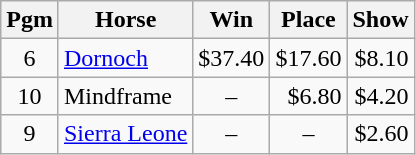<table class="wikitable">
<tr>
<th>Pgm</th>
<th>Horse</th>
<th>Win</th>
<th>Place</th>
<th>Show</th>
</tr>
<tr>
<td style="text-align: center;">6</td>
<td><a href='#'>Dornoch</a></td>
<td style="text-align: right;">$37.40</td>
<td style="text-align: right;">$17.60</td>
<td style="text-align: right;">$8.10</td>
</tr>
<tr>
<td style="text-align: center;">10</td>
<td>Mindframe</td>
<td style="text-align: center;">–</td>
<td style="text-align: right;">$6.80</td>
<td style="text-align: right;">$4.20</td>
</tr>
<tr>
<td style="text-align: center;">9</td>
<td><a href='#'>Sierra Leone</a></td>
<td style="text-align: center;">–</td>
<td style="text-align: center;">–</td>
<td style="text-align: right;">$2.60</td>
</tr>
</table>
